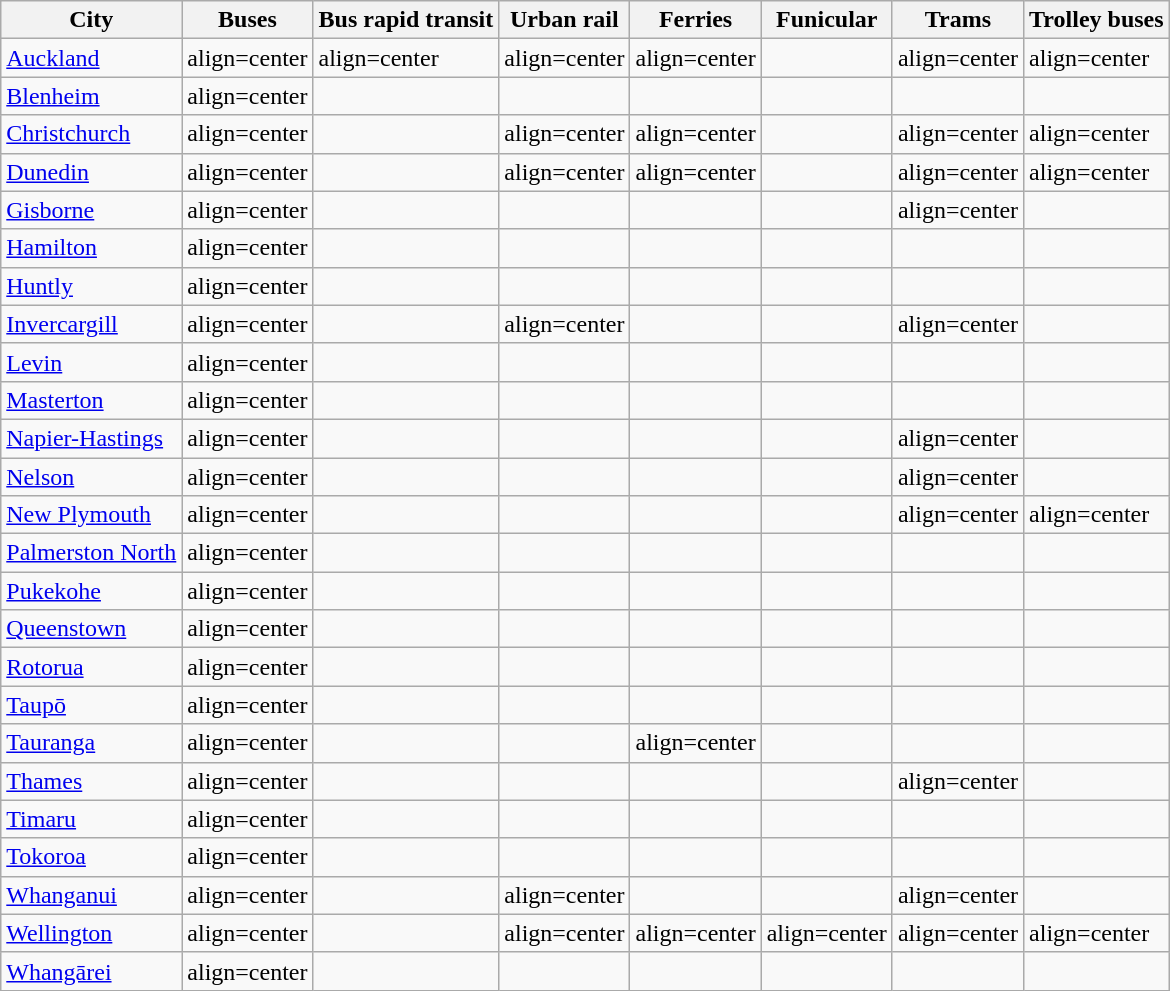<table class="wikitable">
<tr>
<th>City</th>
<th>Buses</th>
<th>Bus rapid transit</th>
<th>Urban rail</th>
<th>Ferries</th>
<th>Funicular</th>
<th>Trams</th>
<th>Trolley buses</th>
</tr>
<tr -->
<td><a href='#'>Auckland</a></td>
<td>align=center </td>
<td>align=center </td>
<td>align=center </td>
<td>align=center </td>
<td></td>
<td>align=center </td>
<td>align=center </td>
</tr>
<tr -->
<td><a href='#'>Blenheim</a></td>
<td>align=center </td>
<td></td>
<td></td>
<td></td>
<td></td>
<td></td>
<td></td>
</tr>
<tr -->
<td><a href='#'>Christchurch</a></td>
<td>align=center </td>
<td></td>
<td>align=center </td>
<td>align=center </td>
<td></td>
<td>align=center </td>
<td>align=center </td>
</tr>
<tr -->
<td><a href='#'>Dunedin</a></td>
<td>align=center </td>
<td></td>
<td>align=center </td>
<td>align=center </td>
<td></td>
<td>align=center </td>
<td>align=center </td>
</tr>
<tr -->
<td><a href='#'>Gisborne</a></td>
<td>align=center </td>
<td></td>
<td></td>
<td></td>
<td></td>
<td>align=center </td>
<td></td>
</tr>
<tr -->
<td><a href='#'>Hamilton</a></td>
<td>align=center </td>
<td></td>
<td></td>
<td></td>
<td></td>
<td></td>
<td></td>
</tr>
<tr>
<td><a href='#'>Huntly</a></td>
<td>align=center </td>
<td></td>
<td></td>
<td></td>
<td></td>
<td></td>
<td></td>
</tr>
<tr -->
<td><a href='#'>Invercargill</a></td>
<td>align=center </td>
<td></td>
<td>align=center </td>
<td></td>
<td></td>
<td>align=center </td>
<td></td>
</tr>
<tr -->
<td><a href='#'>Levin</a></td>
<td>align=center </td>
<td></td>
<td></td>
<td></td>
<td></td>
<td></td>
<td></td>
</tr>
<tr -->
<td><a href='#'>Masterton</a></td>
<td>align=center </td>
<td></td>
<td></td>
<td></td>
<td></td>
<td></td>
<td></td>
</tr>
<tr -->
<td><a href='#'>Napier-Hastings</a></td>
<td>align=center </td>
<td></td>
<td></td>
<td></td>
<td></td>
<td>align=center </td>
<td></td>
</tr>
<tr -->
<td><a href='#'>Nelson</a></td>
<td>align=center </td>
<td></td>
<td></td>
<td></td>
<td></td>
<td>align=center </td>
<td></td>
</tr>
<tr -->
<td><a href='#'>New Plymouth</a></td>
<td>align=center </td>
<td></td>
<td></td>
<td></td>
<td></td>
<td>align=center </td>
<td>align=center </td>
</tr>
<tr -->
<td><a href='#'>Palmerston North</a></td>
<td>align=center </td>
<td></td>
<td></td>
<td></td>
<td></td>
<td></td>
<td></td>
</tr>
<tr -->
<td><a href='#'>Pukekohe</a></td>
<td>align=center </td>
<td></td>
<td></td>
<td></td>
<td></td>
<td></td>
<td></td>
</tr>
<tr -->
<td><a href='#'>Queenstown</a></td>
<td>align=center </td>
<td></td>
<td></td>
<td></td>
<td></td>
<td></td>
<td></td>
</tr>
<tr -->
<td><a href='#'>Rotorua</a></td>
<td>align=center </td>
<td></td>
<td></td>
<td></td>
<td></td>
<td></td>
<td></td>
</tr>
<tr -->
<td><a href='#'>Taupō</a></td>
<td>align=center </td>
<td></td>
<td></td>
<td></td>
<td></td>
<td></td>
<td></td>
</tr>
<tr -->
<td><a href='#'>Tauranga</a></td>
<td>align=center </td>
<td></td>
<td></td>
<td>align=center </td>
<td></td>
<td></td>
<td></td>
</tr>
<tr -->
<td><a href='#'>Thames</a></td>
<td>align=center </td>
<td></td>
<td></td>
<td></td>
<td></td>
<td>align=center </td>
<td></td>
</tr>
<tr -->
<td><a href='#'>Timaru</a></td>
<td>align=center </td>
<td></td>
<td></td>
<td></td>
<td></td>
<td></td>
<td></td>
</tr>
<tr>
<td><a href='#'>Tokoroa</a></td>
<td>align=center </td>
<td></td>
<td></td>
<td></td>
<td></td>
<td></td>
<td></td>
</tr>
<tr -->
<td><a href='#'>Whanganui</a></td>
<td>align=center </td>
<td></td>
<td>align=center </td>
<td></td>
<td></td>
<td>align=center </td>
<td></td>
</tr>
<tr -->
<td><a href='#'>Wellington</a></td>
<td>align=center </td>
<td></td>
<td>align=center </td>
<td>align=center </td>
<td>align=center </td>
<td>align=center </td>
<td>align=center </td>
</tr>
<tr -->
<td><a href='#'>Whangārei</a></td>
<td>align=center </td>
<td></td>
<td></td>
<td></td>
<td></td>
<td></td>
<td></td>
</tr>
</table>
